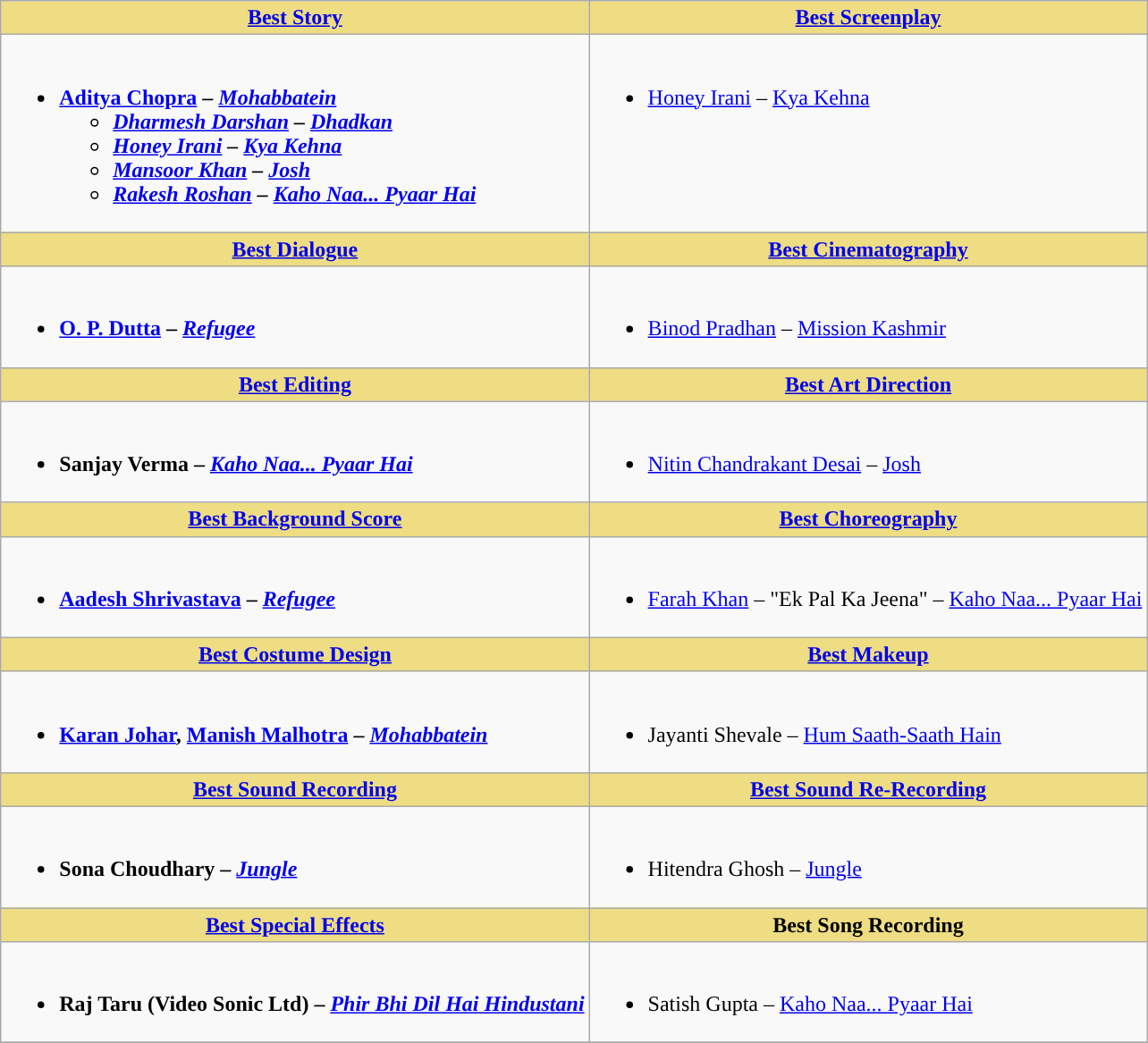<table class="wikitable">
<tr>
<th ! style="background:#EEDD82;text-align:center;"><a href='#'>Best Story</a></th>
<th ! style="background:#eedd82;text-align:center;"><a href='#'>Best Screenplay</a></th>
</tr>
<tr>
<td valign="top"><br><ul><li><strong><a href='#'>Aditya Chopra</a> – <em><a href='#'>Mohabbatein</a><strong><em><ul><li><a href='#'>Dharmesh Darshan</a> – </em><a href='#'>Dhadkan</a><em></li><li><a href='#'>Honey Irani</a> – </em><a href='#'>Kya Kehna</a><em></li><li><a href='#'>Mansoor Khan</a> – </em><a href='#'>Josh</a><em></li><li><a href='#'>Rakesh Roshan</a> – </em><a href='#'>Kaho Naa... Pyaar Hai</a><em></li></ul></li></ul></td>
<td valign="top"><br><ul><li></strong><a href='#'>Honey Irani</a> – </em><a href='#'>Kya Kehna</a></em></strong></li></ul></td>
</tr>
<tr>
<th ! style="background:#EEDD82;text-align:center;"><a href='#'>Best Dialogue</a></th>
<th ! style="background:#eedd82;text-align:center;"><a href='#'>Best Cinematography</a></th>
</tr>
<tr>
<td valign="top"><br><ul><li><strong><a href='#'>O. P. Dutta</a> – <em><a href='#'>Refugee</a><strong><em></li></ul></td>
<td valign="top"><br><ul><li></strong><a href='#'>Binod Pradhan</a> – </em><a href='#'>Mission Kashmir</a></em></strong></li></ul></td>
</tr>
<tr>
<th ! style="background:#EEDD82;text-align:center;"><a href='#'>Best Editing</a></th>
<th ! style="background:#eedd82; text-align:center;"><a href='#'>Best Art Direction</a></th>
</tr>
<tr>
<td valign="top"><br><ul><li><strong>Sanjay Verma – <em><a href='#'>Kaho Naa... Pyaar Hai</a><strong><em></li></ul></td>
<td valign="top"><br><ul><li></strong><a href='#'>Nitin Chandrakant Desai</a> – </em><a href='#'>Josh</a></em></strong></li></ul></td>
</tr>
<tr>
<th ! style="background:#EEDD82;text-align:center;"><a href='#'>Best Background Score</a></th>
<th ! style="background:#eedd82; text-align:center;"><a href='#'>Best Choreography</a></th>
</tr>
<tr>
<td valign="top"><br><ul><li><strong><a href='#'>Aadesh Shrivastava</a> – <em><a href='#'>Refugee</a><strong><em></li></ul></td>
<td valign="top"><br><ul><li></strong><a href='#'>Farah Khan</a> – "Ek Pal Ka Jeena" – </em><a href='#'>Kaho Naa... Pyaar Hai</a></em></strong></li></ul></td>
</tr>
<tr>
<th ! style="background:#EEDD82;text-align:center;"><a href='#'>Best Costume Design</a></th>
<th ! style="background:#eedd82; text-align:center;"><a href='#'>Best Makeup</a></th>
</tr>
<tr>
<td valign="top"><br><ul><li><strong><a href='#'>Karan Johar</a>, <a href='#'>Manish Malhotra</a> – <em><a href='#'>Mohabbatein</a><strong><em></li></ul></td>
<td valign="top"><br><ul><li></strong>Jayanti Shevale – </em><a href='#'>Hum Saath-Saath Hain</a></em></strong></li></ul></td>
</tr>
<tr>
<th ! style="background:#EEDD82;text-align:center;"><a href='#'>Best Sound Recording</a></th>
<th ! style="background:#eedd82; text-align:center;"><a href='#'>Best Sound Re-Recording</a></th>
</tr>
<tr>
<td valign="top"><br><ul><li><strong>Sona Choudhary – <em><a href='#'>Jungle</a><strong><em></li></ul></td>
<td valign="top"><br><ul><li></strong>Hitendra Ghosh – </em><a href='#'>Jungle</a></em></strong></li></ul></td>
</tr>
<tr>
<th ! style="background:#EEDD82;text-align:center;"><a href='#'>Best Special Effects</a></th>
<th ! style="background:#eedd82; text-align:center;">Best Song Recording</th>
</tr>
<tr>
<td valign="top"><br><ul><li><strong>Raj Taru (Video Sonic Ltd) – <em><a href='#'>Phir Bhi Dil Hai Hindustani</a><strong><em></li></ul></td>
<td valign="top"><br><ul><li></strong>Satish Gupta – </em><a href='#'>Kaho Naa... Pyaar Hai</a></em></strong></li></ul></td>
</tr>
<tr>
</tr>
</table>
